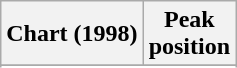<table class="wikitable sortable">
<tr>
<th>Chart (1998)</th>
<th>Peak<br>position</th>
</tr>
<tr>
</tr>
<tr>
</tr>
<tr>
</tr>
</table>
